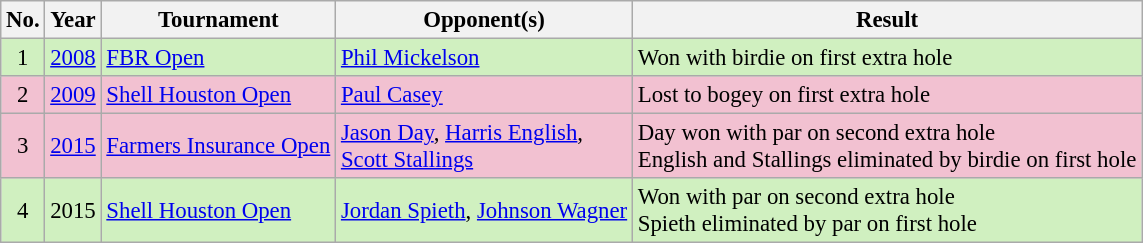<table class="wikitable" style="font-size:95%;">
<tr>
<th>No.</th>
<th>Year</th>
<th>Tournament</th>
<th>Opponent(s)</th>
<th>Result</th>
</tr>
<tr style="background:#D0F0C0;">
<td align=center>1</td>
<td><a href='#'>2008</a></td>
<td><a href='#'>FBR Open</a></td>
<td> <a href='#'>Phil Mickelson</a></td>
<td>Won with birdie on first extra hole</td>
</tr>
<tr style="background:#F2C1D1;">
<td align=center>2</td>
<td><a href='#'>2009</a></td>
<td><a href='#'>Shell Houston Open</a></td>
<td> <a href='#'>Paul Casey</a></td>
<td>Lost to bogey on first extra hole</td>
</tr>
<tr style="background:#F2C1D1;">
<td align=center>3</td>
<td><a href='#'>2015</a></td>
<td><a href='#'>Farmers Insurance Open</a></td>
<td> <a href='#'>Jason Day</a>,  <a href='#'>Harris English</a>,<br> <a href='#'>Scott Stallings</a></td>
<td>Day won with par on second extra hole<br>English and Stallings eliminated by birdie on first hole</td>
</tr>
<tr style="background:#D0F0C0;">
<td align=center>4</td>
<td>2015</td>
<td><a href='#'>Shell Houston Open</a></td>
<td> <a href='#'>Jordan Spieth</a>,  <a href='#'>Johnson Wagner</a></td>
<td>Won with par on second extra hole<br>Spieth eliminated by par on first hole</td>
</tr>
</table>
